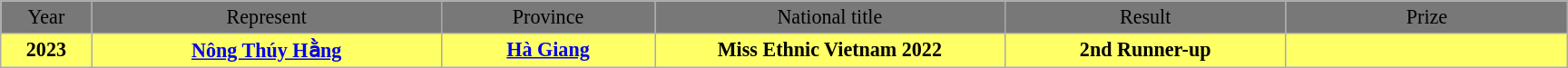<table class="wikitable" style="background: #FFFFFF; font-size: 92%; text-align:center">
<tr bgcolor="#787878" colspan=10 align="center">
<td width="60"><span>Year</span></td>
<td width="250"><span>Represent</span></td>
<td width="150"><span>Province</span></td>
<td width="250"><span>National title</span></td>
<td width="200"><span>Result</span></td>
<td width="200"><span>Prize</span></td>
</tr>
<tr style="background-color:#FFFF66;">
<td><strong> 2023</strong></td>
<td><strong><a href='#'>Nông Thúy Hằng</a></strong></td>
<td><strong><a href='#'>Hà Giang</a></strong></td>
<td><strong>Miss Ethnic Vietnam 2022</strong></td>
<td><strong>2nd Runner-up</strong></td>
<td></td>
</tr>
</table>
